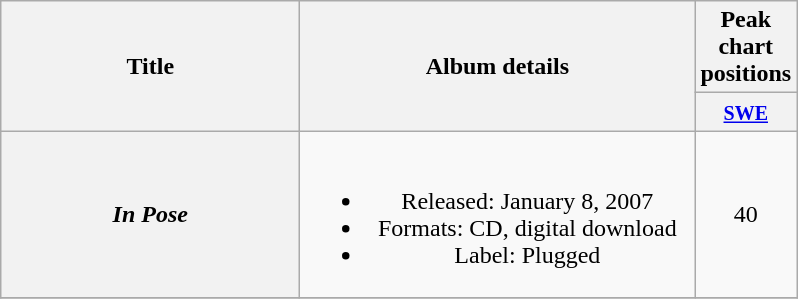<table class="wikitable plainrowheaders" style="text-align:center;" border="1">
<tr>
<th scope="col" rowspan="2" style="width:12em;">Title</th>
<th scope="col" rowspan="2" style="width:16em;">Album details</th>
<th scope="col" colspan="1">Peak chart positions</th>
</tr>
<tr>
<th width="20"><small><a href='#'>SWE</a><br></small></th>
</tr>
<tr>
<th scope="row"><em>In Pose</em></th>
<td><br><ul><li>Released: January 8, 2007</li><li>Formats: CD, digital download</li><li>Label: Plugged</li></ul></td>
<td>40</td>
</tr>
<tr>
</tr>
</table>
